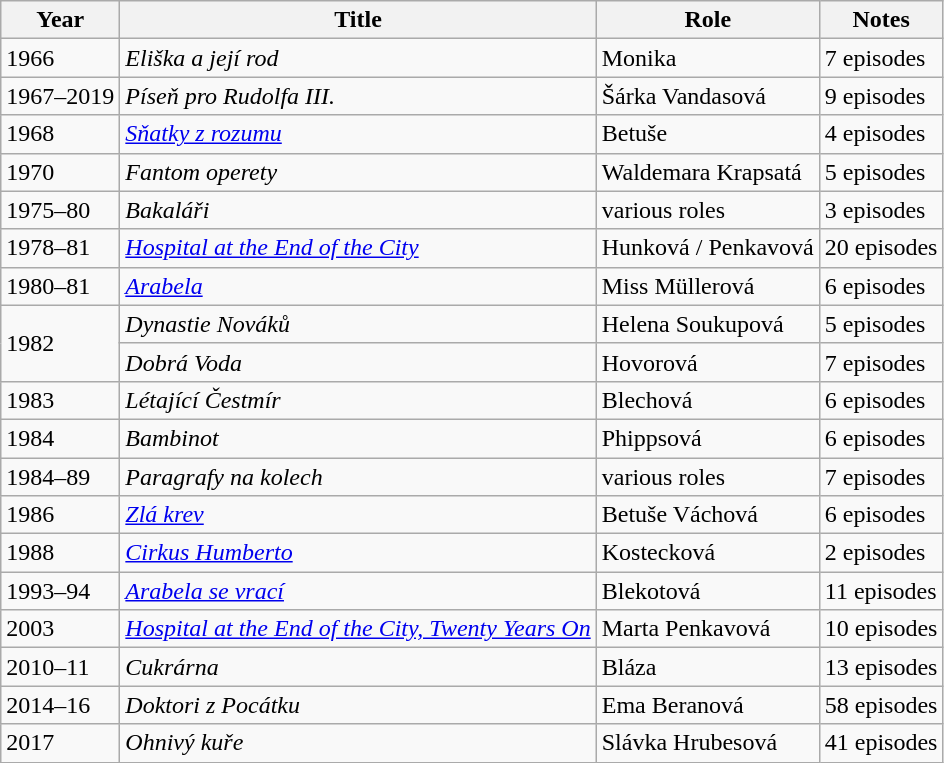<table class="wikitable sortable">
<tr>
<th>Year</th>
<th>Title</th>
<th>Role</th>
<th class="unsortable">Notes</th>
</tr>
<tr>
<td>1966</td>
<td><em>Eliška a její rod</em></td>
<td>Monika</td>
<td>7 episodes</td>
</tr>
<tr>
<td>1967–2019</td>
<td><em>Píseň pro Rudolfa III.</em></td>
<td>Šárka Vandasová</td>
<td>9 episodes</td>
</tr>
<tr>
<td>1968</td>
<td><em><a href='#'>Sňatky z rozumu</a></em></td>
<td>Betuše</td>
<td>4 episodes</td>
</tr>
<tr>
<td>1970</td>
<td><em>Fantom operety</em></td>
<td>Waldemara Krapsatá</td>
<td>5 episodes</td>
</tr>
<tr>
<td>1975–80</td>
<td><em>Bakaláři</em></td>
<td>various roles</td>
<td>3 episodes</td>
</tr>
<tr>
<td>1978–81</td>
<td><em><a href='#'>Hospital at the End of the City</a></em></td>
<td>Hunková / Penkavová</td>
<td>20 episodes</td>
</tr>
<tr>
<td>1980–81</td>
<td><em><a href='#'>Arabela</a></em></td>
<td>Miss Müllerová</td>
<td>6 episodes</td>
</tr>
<tr>
<td rowspan=2>1982</td>
<td><em>Dynastie Nováků</em></td>
<td>Helena Soukupová</td>
<td>5 episodes</td>
</tr>
<tr>
<td><em>Dobrá Voda</em></td>
<td>Hovorová</td>
<td>7 episodes</td>
</tr>
<tr>
<td>1983</td>
<td><em>Létající Čestmír</em></td>
<td>Blechová</td>
<td>6 episodes</td>
</tr>
<tr>
<td>1984</td>
<td><em>Bambinot</em></td>
<td>Phippsová</td>
<td>6 episodes</td>
</tr>
<tr>
<td>1984–89</td>
<td><em>Paragrafy na kolech</em></td>
<td>various roles</td>
<td>7 episodes</td>
</tr>
<tr>
<td>1986</td>
<td><em><a href='#'>Zlá krev</a></em></td>
<td>Betuše Váchová</td>
<td>6 episodes</td>
</tr>
<tr>
<td>1988</td>
<td><em><a href='#'>Cirkus Humberto</a></em></td>
<td>Kostecková</td>
<td>2 episodes</td>
</tr>
<tr>
<td>1993–94</td>
<td><em><a href='#'>Arabela se vrací</a></em></td>
<td>Blekotová</td>
<td>11 episodes</td>
</tr>
<tr>
<td>2003</td>
<td><em><a href='#'>Hospital at the End of the City, Twenty Years On</a></em></td>
<td>Marta Penkavová</td>
<td>10 episodes</td>
</tr>
<tr>
<td>2010–11</td>
<td><em>Cukrárna</em></td>
<td>Bláza</td>
<td>13 episodes</td>
</tr>
<tr>
<td>2014–16</td>
<td><em>Doktori z Pocátku</em></td>
<td>Ema Beranová</td>
<td>58 episodes</td>
</tr>
<tr>
<td>2017</td>
<td><em>Ohnivý kuře</em></td>
<td>Slávka Hrubesová</td>
<td>41 episodes</td>
</tr>
</table>
